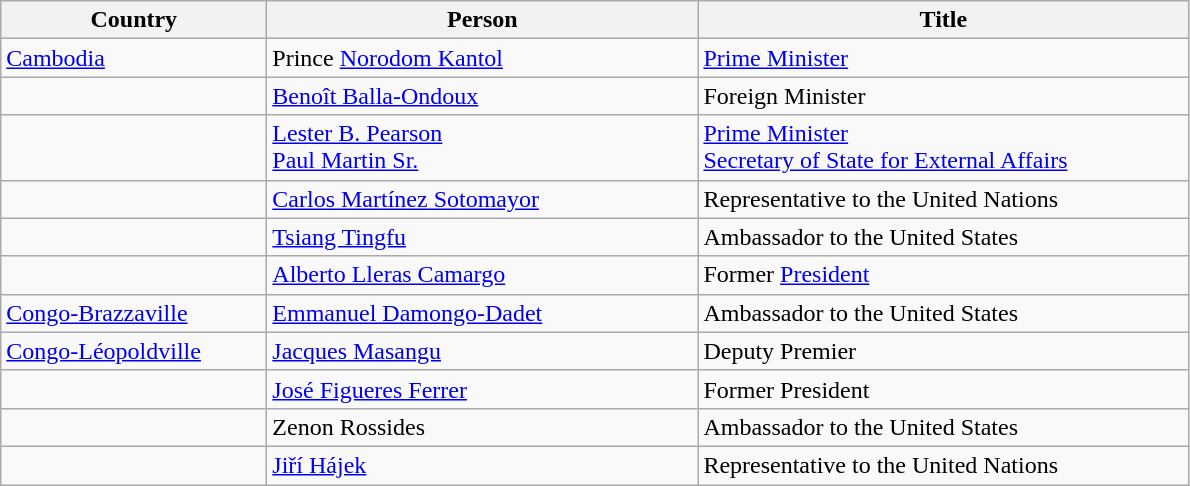<table class="wikitable">
<tr style="vertical-align: top;">
<th width="170">Country</th>
<th width="280">Person</th>
<th width="320">Title</th>
</tr>
<tr style="vertical-align: top;">
<td> <a href='#'>Cambodia</a></td>
<td>Prince <a href='#'>Norodom Kantol</a></td>
<td><a href='#'>Prime Minister</a></td>
</tr>
<tr style="vertical-align: top;">
<td></td>
<td><a href='#'>Benoît Balla-Ondoux</a></td>
<td>Foreign Minister</td>
</tr>
<tr style="vertical-align: top;">
<td></td>
<td><a href='#'>Lester B. Pearson</a><br><a href='#'>Paul Martin Sr.</a></td>
<td><a href='#'>Prime Minister</a><br><a href='#'>Secretary of State for External Affairs</a></td>
</tr>
<tr style="vertical-align: top;">
<td></td>
<td><a href='#'>Carlos Martínez Sotomayor</a></td>
<td>Representative to the United Nations</td>
</tr>
<tr style="vertical-align: top;">
<td></td>
<td><a href='#'>Tsiang Tingfu</a></td>
<td>Ambassador to the United States</td>
</tr>
<tr style="vertical-align: top;">
<td></td>
<td><a href='#'>Alberto Lleras Camargo</a></td>
<td>Former <a href='#'>President</a></td>
</tr>
<tr style="vertical-align: top;">
<td> <a href='#'>Congo-Brazzaville</a></td>
<td><a href='#'>Emmanuel Damongo-Dadet</a></td>
<td>Ambassador to the United States</td>
</tr>
<tr style="vertical-align: top;">
<td> <a href='#'>Congo-Léopoldville</a></td>
<td><a href='#'>Jacques Masangu</a></td>
<td>Deputy Premier</td>
</tr>
<tr style="vertical-align: top;">
<td></td>
<td><a href='#'>José Figueres Ferrer</a></td>
<td>Former President</td>
</tr>
<tr style="vertical-align: top;">
<td></td>
<td>Zenon Rossides</td>
<td>Ambassador to the United States</td>
</tr>
<tr style="vertical-align: top;">
<td></td>
<td><a href='#'>Jiří Hájek</a></td>
<td>Representative to the United Nations</td>
</tr>
</table>
